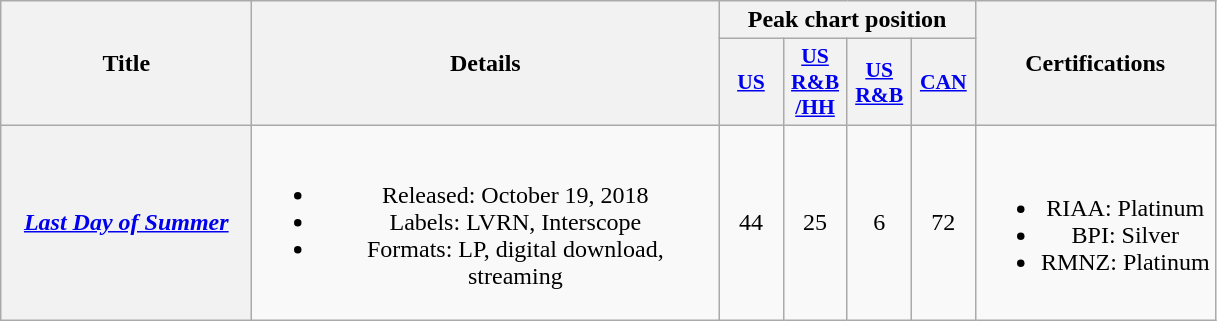<table class="wikitable plainrowheaders" style="text-align:center;">
<tr>
<th scope="col" rowspan="2" style="width:10em;">Title</th>
<th scope="col" rowspan="2" style="width:19em;">Details</th>
<th scope="col" colspan="4">Peak chart position</th>
<th rowspan="2">Certifications</th>
</tr>
<tr>
<th scope="col" style="width:2.5em;font-size:90%;"><a href='#'>US</a><br></th>
<th scope="col" style="width:2.5em;font-size:90%;"><a href='#'>US<br>R&B<br>/HH</a><br></th>
<th scope="col" style="width:2.5em;font-size:90%;"><a href='#'>US<br>R&B</a><br></th>
<th scope="col" style="width:2.5em;font-size:90%;"><a href='#'>CAN</a><br></th>
</tr>
<tr>
<th scope="row"><em><a href='#'>Last Day of Summer</a></em></th>
<td><br><ul><li>Released: October 19, 2018</li><li>Labels: LVRN, Interscope</li><li>Formats: LP, digital download, streaming</li></ul></td>
<td>44</td>
<td>25</td>
<td>6</td>
<td>72</td>
<td><br><ul><li>RIAA: Platinum</li><li>BPI: Silver</li><li>RMNZ: Platinum</li></ul></td>
</tr>
</table>
